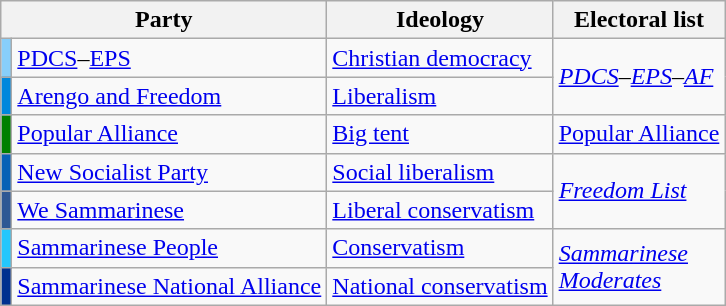<table class=wikitable style=text-align:left>
<tr>
<th colspan=2>Party</th>
<th>Ideology</th>
<th>Electoral list</th>
</tr>
<tr>
<td bgcolor="#87CEFA"></td>
<td><a href='#'>PDCS</a>–<a href='#'>EPS</a></td>
<td><a href='#'>Christian democracy</a></td>
<td rowspan=2><em><a href='#'>PDCS</a>–<a href='#'>EPS</a>–<a href='#'>AF</a></em></td>
</tr>
<tr>
<td bgcolor="#0087dc"></td>
<td><a href='#'>Arengo and Freedom</a></td>
<td><a href='#'>Liberalism</a></td>
</tr>
<tr>
<td bgcolor="#008000"></td>
<td><a href='#'>Popular Alliance</a></td>
<td><a href='#'>Big tent</a></td>
<td><a href='#'>Popular Alliance</a></td>
</tr>
<tr>
<td bgcolor="#0661B6"></td>
<td><a href='#'>New Socialist Party</a></td>
<td><a href='#'>Social liberalism</a></td>
<td rowspan=2><em><a href='#'>Freedom List</a></em></td>
</tr>
<tr>
<td bgcolor="#2E5894"></td>
<td><a href='#'>We Sammarinese</a></td>
<td><a href='#'>Liberal conservatism</a></td>
</tr>
<tr>
<td bgcolor="#24C7FC"></td>
<td><a href='#'>Sammarinese People</a></td>
<td><a href='#'>Conservatism</a></td>
<td rowspan=2><em><a href='#'>Sammarinese<br>Moderates</a></em></td>
</tr>
<tr>
<td bgcolor="#00308F"></td>
<td><a href='#'>Sammarinese National Alliance</a></td>
<td><a href='#'>National conservatism</a></td>
</tr>
</table>
